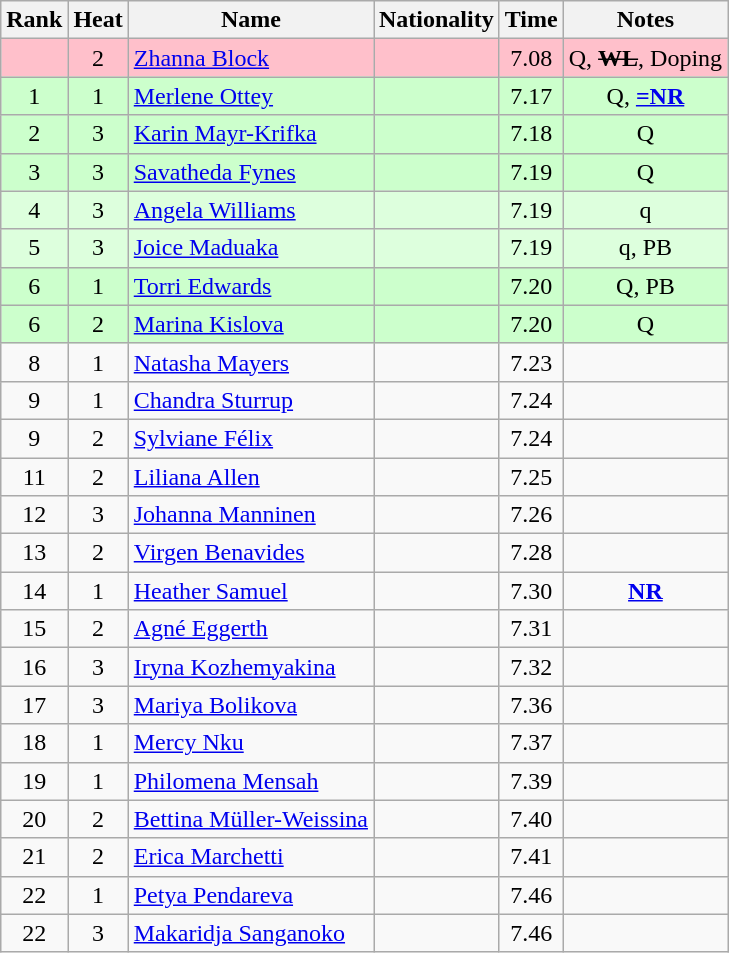<table class="wikitable sortable" style="text-align:center">
<tr>
<th>Rank</th>
<th>Heat</th>
<th>Name</th>
<th>Nationality</th>
<th>Time</th>
<th>Notes</th>
</tr>
<tr bgcolor=pink>
<td></td>
<td>2</td>
<td align="left"><a href='#'>Zhanna Block</a></td>
<td align=left></td>
<td>7.08</td>
<td>Q, <s><strong>WL</strong></s>, Doping</td>
</tr>
<tr bgcolor=ccffcc>
<td>1</td>
<td>1</td>
<td align="left"><a href='#'>Merlene Ottey</a></td>
<td align=left></td>
<td>7.17</td>
<td>Q, <strong><a href='#'>=NR</a></strong></td>
</tr>
<tr bgcolor=ccffcc>
<td>2</td>
<td>3</td>
<td align="left"><a href='#'>Karin Mayr-Krifka</a></td>
<td align=left></td>
<td>7.18</td>
<td>Q</td>
</tr>
<tr bgcolor=ccffcc>
<td>3</td>
<td>3</td>
<td align="left"><a href='#'>Savatheda Fynes</a></td>
<td align=left></td>
<td>7.19</td>
<td>Q</td>
</tr>
<tr bgcolor=ddffdd>
<td>4</td>
<td>3</td>
<td align="left"><a href='#'>Angela Williams</a></td>
<td align=left></td>
<td>7.19</td>
<td>q</td>
</tr>
<tr bgcolor=ddffdd>
<td>5</td>
<td>3</td>
<td align="left"><a href='#'>Joice Maduaka</a></td>
<td align=left></td>
<td>7.19</td>
<td>q, PB</td>
</tr>
<tr bgcolor=ccffcc>
<td>6</td>
<td>1</td>
<td align="left"><a href='#'>Torri Edwards</a></td>
<td align=left></td>
<td>7.20</td>
<td>Q, PB</td>
</tr>
<tr bgcolor=ccffcc>
<td>6</td>
<td>2</td>
<td align="left"><a href='#'>Marina Kislova</a></td>
<td align=left></td>
<td>7.20</td>
<td>Q</td>
</tr>
<tr>
<td>8</td>
<td>1</td>
<td align="left"><a href='#'>Natasha Mayers</a></td>
<td align=left></td>
<td>7.23</td>
<td></td>
</tr>
<tr>
<td>9</td>
<td>1</td>
<td align="left"><a href='#'>Chandra Sturrup</a></td>
<td align=left></td>
<td>7.24</td>
<td></td>
</tr>
<tr>
<td>9</td>
<td>2</td>
<td align="left"><a href='#'>Sylviane Félix</a></td>
<td align=left></td>
<td>7.24</td>
<td></td>
</tr>
<tr>
<td>11</td>
<td>2</td>
<td align="left"><a href='#'>Liliana Allen</a></td>
<td align=left></td>
<td>7.25</td>
<td></td>
</tr>
<tr>
<td>12</td>
<td>3</td>
<td align="left"><a href='#'>Johanna Manninen</a></td>
<td align=left></td>
<td>7.26</td>
<td></td>
</tr>
<tr>
<td>13</td>
<td>2</td>
<td align="left"><a href='#'>Virgen Benavides</a></td>
<td align=left></td>
<td>7.28</td>
<td></td>
</tr>
<tr>
<td>14</td>
<td>1</td>
<td align="left"><a href='#'>Heather Samuel</a></td>
<td align=left></td>
<td>7.30</td>
<td><strong><a href='#'>NR</a></strong></td>
</tr>
<tr>
<td>15</td>
<td>2</td>
<td align="left"><a href='#'>Agné Eggerth</a></td>
<td align=left></td>
<td>7.31</td>
<td></td>
</tr>
<tr>
<td>16</td>
<td>3</td>
<td align="left"><a href='#'>Iryna Kozhemyakina</a></td>
<td align=left></td>
<td>7.32</td>
<td></td>
</tr>
<tr>
<td>17</td>
<td>3</td>
<td align="left"><a href='#'>Mariya Bolikova</a></td>
<td align=left></td>
<td>7.36</td>
<td></td>
</tr>
<tr>
<td>18</td>
<td>1</td>
<td align="left"><a href='#'>Mercy Nku</a></td>
<td align=left></td>
<td>7.37</td>
<td></td>
</tr>
<tr>
<td>19</td>
<td>1</td>
<td align="left"><a href='#'>Philomena Mensah</a></td>
<td align=left></td>
<td>7.39</td>
<td></td>
</tr>
<tr>
<td>20</td>
<td>2</td>
<td align="left"><a href='#'>Bettina Müller-Weissina</a></td>
<td align=left></td>
<td>7.40</td>
<td></td>
</tr>
<tr>
<td>21</td>
<td>2</td>
<td align="left"><a href='#'>Erica Marchetti</a></td>
<td align=left></td>
<td>7.41</td>
<td></td>
</tr>
<tr>
<td>22</td>
<td>1</td>
<td align="left"><a href='#'>Petya Pendareva</a></td>
<td align=left></td>
<td>7.46</td>
<td></td>
</tr>
<tr>
<td>22</td>
<td>3</td>
<td align="left"><a href='#'>Makaridja Sanganoko</a></td>
<td align=left></td>
<td>7.46</td>
<td></td>
</tr>
</table>
